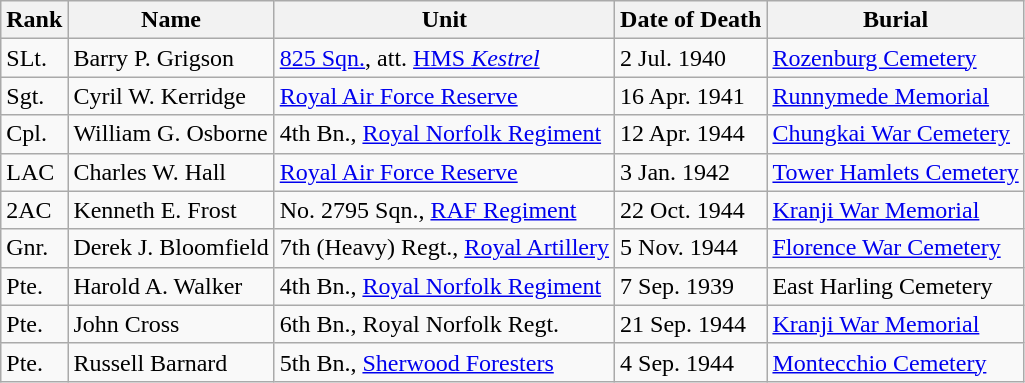<table class="wikitable">
<tr>
<th>Rank</th>
<th>Name</th>
<th>Unit</th>
<th>Date of Death</th>
<th>Burial</th>
</tr>
<tr>
<td>SLt.</td>
<td>Barry P. Grigson</td>
<td><a href='#'>825 Sqn.</a>, att. <a href='#'>HMS <em>Kestrel</em></a></td>
<td>2 Jul. 1940</td>
<td><a href='#'>Rozenburg Cemetery</a></td>
</tr>
<tr>
<td>Sgt.</td>
<td>Cyril W. Kerridge</td>
<td><a href='#'>Royal Air Force Reserve</a></td>
<td>16 Apr. 1941</td>
<td><a href='#'>Runnymede Memorial</a></td>
</tr>
<tr>
<td>Cpl.</td>
<td>William G. Osborne</td>
<td>4th Bn., <a href='#'>Royal Norfolk Regiment</a></td>
<td>12 Apr. 1944</td>
<td><a href='#'>Chungkai War Cemetery</a></td>
</tr>
<tr>
<td>LAC</td>
<td>Charles W. Hall</td>
<td><a href='#'>Royal Air Force Reserve</a></td>
<td>3 Jan. 1942</td>
<td><a href='#'>Tower Hamlets Cemetery</a></td>
</tr>
<tr>
<td>2AC</td>
<td>Kenneth E. Frost</td>
<td>No. 2795 Sqn., <a href='#'>RAF Regiment</a></td>
<td>22 Oct. 1944</td>
<td><a href='#'>Kranji War Memorial</a></td>
</tr>
<tr>
<td>Gnr.</td>
<td>Derek J. Bloomfield</td>
<td>7th (Heavy) Regt., <a href='#'>Royal Artillery</a></td>
<td>5 Nov. 1944</td>
<td><a href='#'>Florence War Cemetery</a></td>
</tr>
<tr>
<td>Pte.</td>
<td>Harold A. Walker</td>
<td>4th Bn., <a href='#'>Royal Norfolk Regiment</a></td>
<td>7 Sep. 1939</td>
<td>East Harling Cemetery</td>
</tr>
<tr>
<td>Pte.</td>
<td>John Cross</td>
<td>6th Bn., Royal Norfolk Regt.</td>
<td>21 Sep. 1944</td>
<td><a href='#'>Kranji War Memorial</a></td>
</tr>
<tr>
<td>Pte.</td>
<td>Russell Barnard</td>
<td>5th Bn., <a href='#'>Sherwood Foresters</a></td>
<td>4 Sep. 1944</td>
<td><a href='#'>Montecchio Cemetery</a></td>
</tr>
</table>
